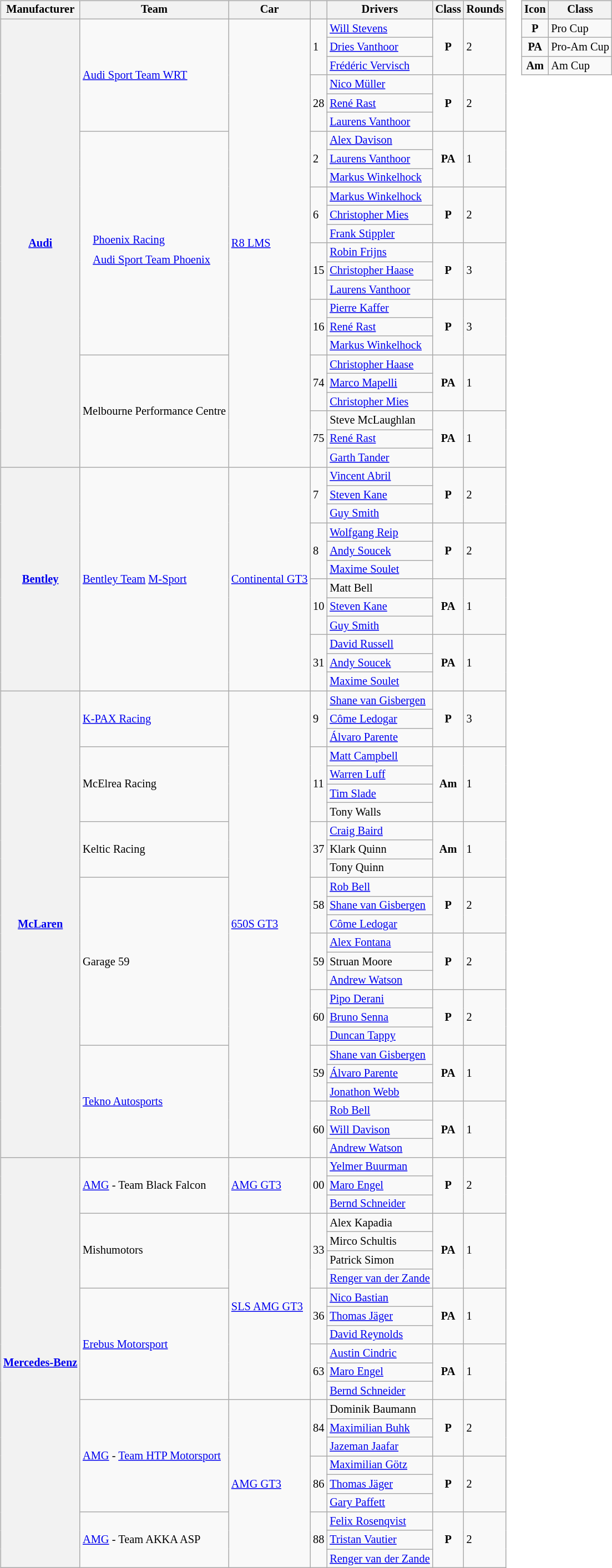<table>
<tr>
<td><br><table class="wikitable" style="font-size: 85%;">
<tr>
<th>Manufacturer</th>
<th>Team</th>
<th>Car</th>
<th></th>
<th>Drivers</th>
<th>Class</th>
<th>Rounds</th>
</tr>
<tr>
<th rowspan="25"><a href='#'>Audi</a></th>
<td rowspan=6> <a href='#'>Audi Sport Team WRT</a></td>
<td rowspan="25"><a href='#'>R8 LMS</a></td>
<td rowspan=3>1</td>
<td> <a href='#'>Will Stevens</a></td>
<td rowspan=3 align=center><strong><span>P</span></strong></td>
<td rowspan=3>2</td>
</tr>
<tr>
<td> <a href='#'>Dries Vanthoor</a></td>
</tr>
<tr>
<td> <a href='#'>Frédéric Vervisch</a></td>
</tr>
<tr>
<td rowspan=3>28</td>
<td> <a href='#'>Nico Müller</a></td>
<td rowspan=3 align=center><strong><span>P</span></strong></td>
<td rowspan=3>2</td>
</tr>
<tr>
<td> <a href='#'>René Rast</a></td>
</tr>
<tr>
<td> <a href='#'>Laurens Vanthoor</a></td>
</tr>
<tr>
<td rowspan="13"><br><table style="float: left; border-top:transparent; border-right:transparent; border-bottom:transparent; border-left:transparent;">
<tr>
<td style=" border-top:transparent; border-right:transparent; border-bottom:transparent; border-left:transparent;" rowspan=12></td>
<td style=" border-top:transparent; border-right:transparent; border-bottom:transparent; border-left:transparent;"><a href='#'>Phoenix Racing</a></td>
</tr>
<tr>
<td style=" border-top:transparent; border-right:transparent; border-bottom:transparent; border-left:transparent;"><a href='#'>Audi Sport Team Phoenix</a></td>
</tr>
</table>
</td>
<td rowspan="4">2</td>
<td> <a href='#'>Alex Davison</a></td>
<td rowspan="4" align="center"><strong><span>PA</span></strong></td>
<td rowspan="4">1</td>
</tr>
<tr>
<td> <a href='#'>Laurens Vanthoor</a></td>
</tr>
<tr>
<td> <a href='#'>Markus Winkelhock</a></td>
</tr>
<tr>
<td rowspan=2> <a href='#'>Markus Winkelhock</a></td>
</tr>
<tr>
<td rowspan=3>6</td>
<td rowspan=3 align=center><strong><span>P</span></strong></td>
<td rowspan=3>2</td>
</tr>
<tr>
<td> <a href='#'>Christopher Mies</a></td>
</tr>
<tr>
<td> <a href='#'>Frank Stippler</a></td>
</tr>
<tr>
<td rowspan=3>15</td>
<td> <a href='#'>Robin Frijns</a></td>
<td rowspan=3 align=center><strong><span>P</span></strong></td>
<td rowspan=3>3</td>
</tr>
<tr>
<td> <a href='#'>Christopher Haase</a></td>
</tr>
<tr>
<td> <a href='#'>Laurens Vanthoor</a></td>
</tr>
<tr>
<td rowspan=3>16</td>
<td> <a href='#'>Pierre Kaffer</a></td>
<td rowspan=3 align=center><strong><span>P</span></strong></td>
<td rowspan=3>3</td>
</tr>
<tr>
<td> <a href='#'>René Rast</a></td>
</tr>
<tr>
<td> <a href='#'>Markus Winkelhock</a></td>
</tr>
<tr>
<td rowspan=6> Melbourne Performance Centre</td>
<td rowspan=3>74</td>
<td> <a href='#'>Christopher Haase</a></td>
<td rowspan=3 align=center><strong><span>PA</span></strong></td>
<td rowspan=3>1</td>
</tr>
<tr>
<td> <a href='#'>Marco Mapelli</a></td>
</tr>
<tr>
<td> <a href='#'>Christopher Mies</a></td>
</tr>
<tr>
<td rowspan=3>75</td>
<td> Steve McLaughlan</td>
<td rowspan=3 align=center><strong><span>PA</span></strong></td>
<td rowspan=3>1</td>
</tr>
<tr>
<td> <a href='#'>René Rast</a></td>
</tr>
<tr>
<td> <a href='#'>Garth Tander</a></td>
</tr>
<tr>
<th rowspan=12><a href='#'>Bentley</a></th>
<td rowspan=12> <a href='#'>Bentley Team</a> <a href='#'>M-Sport</a></td>
<td rowspan=12><a href='#'>Continental GT3</a></td>
<td rowspan=3>7</td>
<td> <a href='#'>Vincent Abril</a></td>
<td rowspan=3 align=center><strong><span>P</span></strong></td>
<td rowspan=3>2</td>
</tr>
<tr>
<td> <a href='#'>Steven Kane</a></td>
</tr>
<tr>
<td> <a href='#'>Guy Smith</a></td>
</tr>
<tr>
<td rowspan=3>8</td>
<td> <a href='#'>Wolfgang Reip</a></td>
<td rowspan=3 align=center><strong><span>P</span></strong></td>
<td rowspan=3>2</td>
</tr>
<tr>
<td> <a href='#'>Andy Soucek</a></td>
</tr>
<tr>
<td> <a href='#'>Maxime Soulet</a></td>
</tr>
<tr>
<td rowspan=3>10</td>
<td> Matt Bell</td>
<td rowspan=3 align=center><strong><span>PA</span></strong></td>
<td rowspan=3>1</td>
</tr>
<tr>
<td> <a href='#'>Steven Kane</a></td>
</tr>
<tr>
<td> <a href='#'>Guy Smith</a></td>
</tr>
<tr>
<td rowspan=3>31</td>
<td> <a href='#'>David Russell</a></td>
<td rowspan=3 align=center><strong><span>PA</span></strong></td>
<td rowspan=3>1</td>
</tr>
<tr>
<td> <a href='#'>Andy Soucek</a></td>
</tr>
<tr>
<td> <a href='#'>Maxime Soulet</a></td>
</tr>
<tr>
<th rowspan=25><a href='#'>McLaren</a></th>
<td rowspan=3> <a href='#'>K-PAX Racing</a></td>
<td rowspan=25><a href='#'>650S GT3</a></td>
<td rowspan=3>9</td>
<td> <a href='#'>Shane van Gisbergen</a></td>
<td rowspan=3 align=center><strong><span>P</span></strong></td>
<td rowspan=3>3</td>
</tr>
<tr>
<td> <a href='#'>Côme Ledogar</a></td>
</tr>
<tr>
<td> <a href='#'>Álvaro Parente</a></td>
</tr>
<tr>
<td rowspan=4> McElrea Racing</td>
<td rowspan=4>11</td>
<td> <a href='#'>Matt Campbell</a></td>
<td rowspan=4 align=center><strong><span>Am</span></strong></td>
<td rowspan=4>1</td>
</tr>
<tr>
<td> <a href='#'>Warren Luff</a></td>
</tr>
<tr>
<td> <a href='#'>Tim Slade</a></td>
</tr>
<tr>
<td> Tony Walls</td>
</tr>
<tr>
<td rowspan=3> Keltic Racing</td>
<td rowspan=3>37</td>
<td> <a href='#'>Craig Baird</a></td>
<td rowspan=3 align=center><strong><span>Am</span></strong></td>
<td rowspan=3>1</td>
</tr>
<tr>
<td> Klark Quinn</td>
</tr>
<tr>
<td> Tony Quinn</td>
</tr>
<tr>
<td rowspan=9> Garage 59</td>
<td rowspan=3>58</td>
<td> <a href='#'>Rob Bell</a></td>
<td rowspan=3 align=center><strong><span>P</span></strong></td>
<td rowspan=3>2</td>
</tr>
<tr>
<td> <a href='#'>Shane van Gisbergen</a></td>
</tr>
<tr>
<td> <a href='#'>Côme Ledogar</a></td>
</tr>
<tr>
<td rowspan=3>59</td>
<td> <a href='#'>Alex Fontana</a></td>
<td rowspan=3 align=center><strong><span>P</span></strong></td>
<td rowspan=3>2</td>
</tr>
<tr>
<td> Struan Moore</td>
</tr>
<tr>
<td> <a href='#'>Andrew Watson</a></td>
</tr>
<tr>
<td rowspan=3>60</td>
<td> <a href='#'>Pipo Derani</a></td>
<td rowspan=3 align=center><strong><span>P</span></strong></td>
<td rowspan=3>2</td>
</tr>
<tr>
<td> <a href='#'>Bruno Senna</a></td>
</tr>
<tr>
<td> <a href='#'>Duncan Tappy</a></td>
</tr>
<tr>
<td rowspan=6> <a href='#'>Tekno Autosports</a></td>
<td rowspan=3>59</td>
<td> <a href='#'>Shane van Gisbergen</a></td>
<td rowspan=3 align=center><strong><span>PA</span></strong></td>
<td rowspan=3>1</td>
</tr>
<tr>
<td> <a href='#'>Álvaro Parente</a></td>
</tr>
<tr>
<td> <a href='#'>Jonathon Webb</a></td>
</tr>
<tr>
<td rowspan=3>60</td>
<td> <a href='#'>Rob Bell</a></td>
<td rowspan=3 align=center><strong><span>PA</span></strong></td>
<td rowspan=3>1</td>
</tr>
<tr>
<td> <a href='#'>Will Davison</a></td>
</tr>
<tr>
<td> <a href='#'>Andrew Watson</a></td>
</tr>
<tr>
<th rowspan=22><a href='#'>Mercedes-Benz</a></th>
<td rowspan=3> <a href='#'>AMG</a> - Team Black Falcon</td>
<td rowspan=3><a href='#'>AMG GT3</a></td>
<td rowspan=3>00</td>
<td> <a href='#'>Yelmer Buurman</a></td>
<td rowspan=3 align=center><strong><span>P</span></strong></td>
<td rowspan=3>2</td>
</tr>
<tr>
<td> <a href='#'>Maro Engel</a></td>
</tr>
<tr>
<td> <a href='#'>Bernd Schneider</a></td>
</tr>
<tr>
<td rowspan=4> Mishumotors</td>
<td rowspan=10><a href='#'>SLS AMG GT3</a></td>
<td rowspan=4>33</td>
<td> Alex Kapadia</td>
<td rowspan=4 align=center><strong><span>PA</span></strong></td>
<td rowspan=4>1</td>
</tr>
<tr>
<td> Mirco Schultis</td>
</tr>
<tr>
<td> Patrick Simon</td>
</tr>
<tr>
<td> <a href='#'>Renger van der Zande</a></td>
</tr>
<tr>
<td rowspan=6> <a href='#'>Erebus Motorsport</a></td>
<td rowspan=3>36</td>
<td> <a href='#'>Nico Bastian</a></td>
<td rowspan=3 align=center><strong><span>PA</span></strong></td>
<td rowspan=3>1</td>
</tr>
<tr>
<td> <a href='#'>Thomas Jäger</a></td>
</tr>
<tr>
<td> <a href='#'>David Reynolds</a></td>
</tr>
<tr>
<td rowspan=3>63</td>
<td> <a href='#'>Austin Cindric</a></td>
<td rowspan=3 align=center><strong><span>PA</span></strong></td>
<td rowspan=3>1</td>
</tr>
<tr>
<td> <a href='#'>Maro Engel</a></td>
</tr>
<tr>
<td> <a href='#'>Bernd Schneider</a></td>
</tr>
<tr>
<td rowspan=6> <a href='#'>AMG</a> - <a href='#'>Team HTP Motorsport</a></td>
<td rowspan=9><a href='#'>AMG GT3</a></td>
<td rowspan=3>84</td>
<td> Dominik Baumann</td>
<td rowspan=3 align=center><strong><span>P</span></strong></td>
<td rowspan=3>2</td>
</tr>
<tr>
<td> <a href='#'>Maximilian Buhk</a></td>
</tr>
<tr>
<td> <a href='#'>Jazeman Jaafar</a></td>
</tr>
<tr>
<td rowspan=3>86</td>
<td> <a href='#'>Maximilian Götz</a></td>
<td rowspan=3 align=center><strong><span>P</span></strong></td>
<td rowspan=3>2</td>
</tr>
<tr>
<td> <a href='#'>Thomas Jäger</a></td>
</tr>
<tr>
<td> <a href='#'>Gary Paffett</a></td>
</tr>
<tr>
<td rowspan=3> <a href='#'>AMG</a> - Team AKKA ASP</td>
<td rowspan=3>88</td>
<td> <a href='#'>Felix Rosenqvist</a></td>
<td rowspan=3 align=center><strong><span>P</span></strong></td>
<td rowspan=3>2</td>
</tr>
<tr>
<td> <a href='#'>Tristan Vautier</a></td>
</tr>
<tr>
<td> <a href='#'>Renger van der Zande</a></td>
</tr>
</table>
</td>
<td valign="top"><br><table class="wikitable" style="font-size: 85%;">
<tr>
<th>Icon</th>
<th>Class</th>
</tr>
<tr>
<td align=center><strong><span>P</span></strong></td>
<td>Pro Cup</td>
</tr>
<tr>
<td align=center><strong><span>PA</span></strong></td>
<td>Pro-Am Cup</td>
</tr>
<tr>
<td align=center><strong><span>Am</span></strong></td>
<td>Am Cup</td>
</tr>
</table>
</td>
</tr>
</table>
